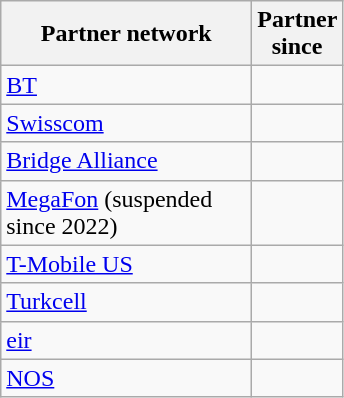<table class="wikitable sortable toccolours">
<tr>
<th style="width:160px;">Partner network</th>
<th style="width:50px;">Partner since</th>
</tr>
<tr>
<td> <a href='#'>BT</a></td>
<td></td>
</tr>
<tr>
<td> <a href='#'>Swisscom</a></td>
<td></td>
</tr>
<tr>
<td> <a href='#'>Bridge Alliance</a></td>
<td></td>
</tr>
<tr>
<td> <a href='#'>MegaFon</a> (suspended since 2022)</td>
<td></td>
</tr>
<tr>
<td> <a href='#'>T-Mobile US</a></td>
<td></td>
</tr>
<tr>
<td> <a href='#'>Turkcell</a></td>
<td></td>
</tr>
<tr>
<td> <a href='#'>eir</a></td>
<td></td>
</tr>
<tr>
<td> <a href='#'>NOS</a></td>
<td></td>
</tr>
</table>
